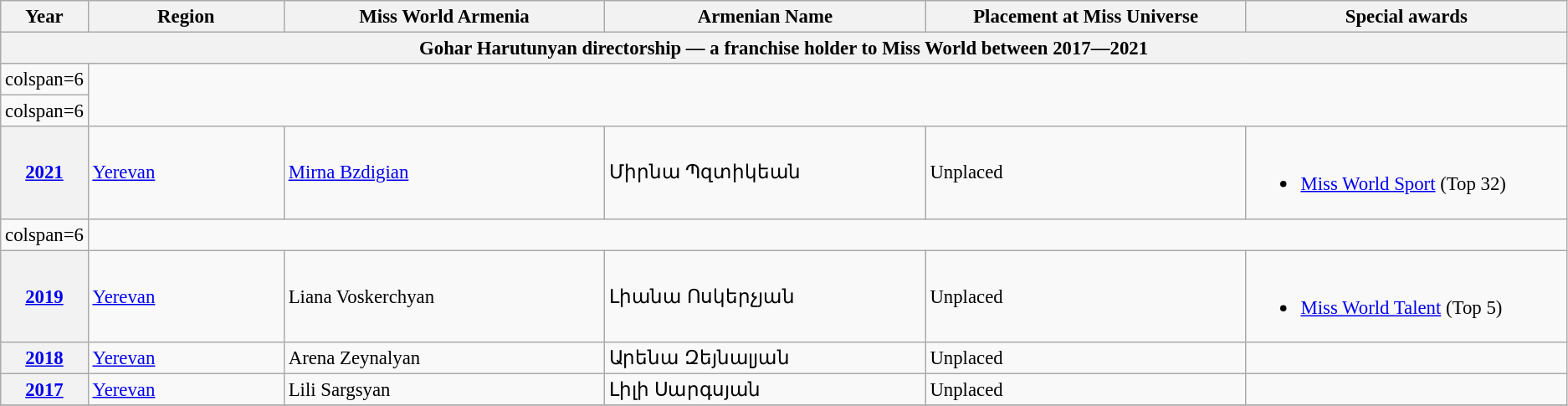<table class="wikitable " style="font-size: 95%;">
<tr>
<th width="60">Year</th>
<th width="150">Region</th>
<th width="250">Miss World Armenia</th>
<th width="250">Armenian Name</th>
<th width="250">Placement at Miss Universe</th>
<th width="250">Special awards</th>
</tr>
<tr>
<th colspan="6">Gohar Harutunyan directorship — a franchise holder to Miss World between 2017―2021</th>
</tr>
<tr>
<td>colspan=6 </td>
</tr>
<tr>
<td>colspan=6 </td>
</tr>
<tr>
<th><a href='#'>2021</a></th>
<td><a href='#'>Yerevan</a></td>
<td><a href='#'>Mirna Bzdigian</a></td>
<td>Միրնա Պզտիկեան</td>
<td>Unplaced</td>
<td align="left"><br><ul><li><a href='#'>Miss World Sport</a> (Top 32)</li></ul></td>
</tr>
<tr>
<td>colspan=6 </td>
</tr>
<tr>
<th><a href='#'>2019</a></th>
<td><a href='#'>Yerevan</a></td>
<td>Liana Voskerchyan</td>
<td>Լիանա Ոսկերչյան</td>
<td>Unplaced</td>
<td align="left"><br><ul><li><a href='#'>Miss World Talent</a> (Top 5)</li></ul></td>
</tr>
<tr>
<th><a href='#'>2018</a></th>
<td><a href='#'>Yerevan</a></td>
<td>Arena Zeynalyan</td>
<td>Արենա Զեյնալյան</td>
<td>Unplaced</td>
<td></td>
</tr>
<tr>
<th><a href='#'>2017</a></th>
<td><a href='#'>Yerevan</a></td>
<td>Lili Sargsyan</td>
<td>Լիլի Սարգսյան</td>
<td>Unplaced</td>
<td></td>
</tr>
<tr>
</tr>
</table>
